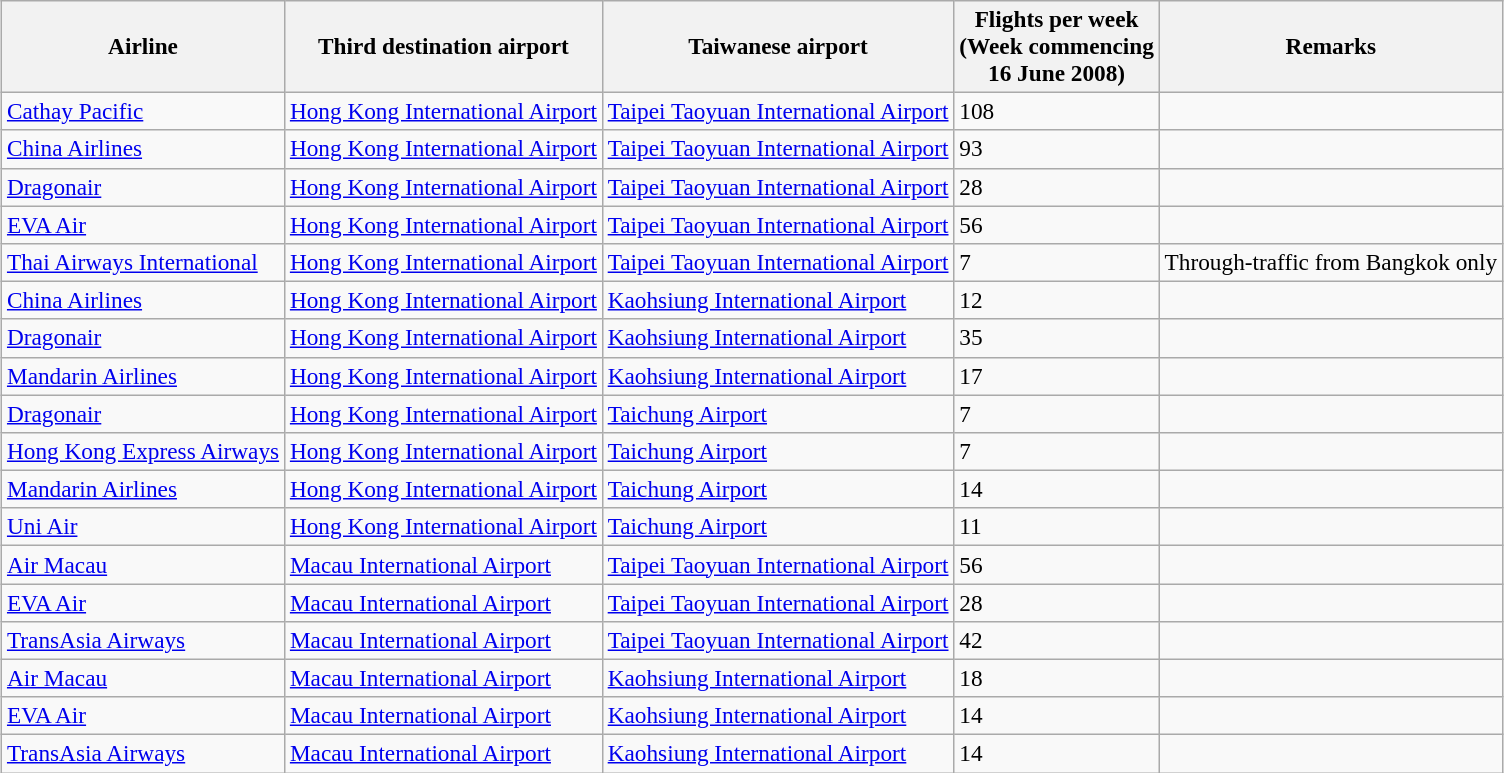<table class="wikitable sortable" style="margin:1em auto; font-size:97%; text-align:left;">
<tr>
<th>Airline</th>
<th>Third destination airport</th>
<th>Taiwanese airport</th>
<th>Flights per week<br>(Week commencing<br>16 June 2008)</th>
<th>Remarks</th>
</tr>
<tr>
<td><a href='#'>Cathay Pacific</a></td>
<td><a href='#'>Hong Kong International Airport</a></td>
<td><a href='#'>Taipei Taoyuan International Airport</a></td>
<td>108</td>
<td></td>
</tr>
<tr>
<td><a href='#'>China Airlines</a></td>
<td><a href='#'>Hong Kong International Airport</a></td>
<td><a href='#'>Taipei Taoyuan International Airport</a></td>
<td>93</td>
<td></td>
</tr>
<tr>
<td><a href='#'>Dragonair</a></td>
<td><a href='#'>Hong Kong International Airport</a></td>
<td><a href='#'>Taipei Taoyuan International Airport</a></td>
<td>28</td>
<td></td>
</tr>
<tr>
<td><a href='#'>EVA Air</a></td>
<td><a href='#'>Hong Kong International Airport</a></td>
<td><a href='#'>Taipei Taoyuan International Airport</a></td>
<td>56</td>
<td></td>
</tr>
<tr>
<td><a href='#'>Thai Airways International</a></td>
<td><a href='#'>Hong Kong International Airport</a></td>
<td><a href='#'>Taipei Taoyuan International Airport</a></td>
<td>7</td>
<td>Through-traffic from Bangkok only</td>
</tr>
<tr>
<td><a href='#'>China Airlines</a></td>
<td><a href='#'>Hong Kong International Airport</a></td>
<td><a href='#'>Kaohsiung International Airport</a></td>
<td>12</td>
<td></td>
</tr>
<tr>
<td><a href='#'>Dragonair</a></td>
<td><a href='#'>Hong Kong International Airport</a></td>
<td><a href='#'>Kaohsiung International Airport</a></td>
<td>35</td>
<td></td>
</tr>
<tr>
<td><a href='#'>Mandarin Airlines</a></td>
<td><a href='#'>Hong Kong International Airport</a></td>
<td><a href='#'>Kaohsiung International Airport</a></td>
<td>17</td>
<td></td>
</tr>
<tr>
<td><a href='#'>Dragonair</a></td>
<td><a href='#'>Hong Kong International Airport</a></td>
<td><a href='#'>Taichung Airport</a></td>
<td>7</td>
<td></td>
</tr>
<tr>
<td><a href='#'>Hong Kong Express Airways</a></td>
<td><a href='#'>Hong Kong International Airport</a></td>
<td><a href='#'>Taichung Airport</a></td>
<td>7</td>
<td></td>
</tr>
<tr>
<td><a href='#'>Mandarin Airlines</a></td>
<td><a href='#'>Hong Kong International Airport</a></td>
<td><a href='#'>Taichung Airport</a></td>
<td>14</td>
<td></td>
</tr>
<tr>
<td><a href='#'>Uni Air</a></td>
<td><a href='#'>Hong Kong International Airport</a></td>
<td><a href='#'>Taichung Airport</a></td>
<td>11</td>
<td></td>
</tr>
<tr>
<td><a href='#'>Air Macau</a></td>
<td><a href='#'>Macau International Airport</a></td>
<td><a href='#'>Taipei Taoyuan International Airport</a></td>
<td>56</td>
<td></td>
</tr>
<tr>
<td><a href='#'>EVA Air</a></td>
<td><a href='#'>Macau International Airport</a></td>
<td><a href='#'>Taipei Taoyuan International Airport</a></td>
<td>28</td>
<td></td>
</tr>
<tr>
<td><a href='#'>TransAsia Airways</a></td>
<td><a href='#'>Macau International Airport</a></td>
<td><a href='#'>Taipei Taoyuan International Airport</a></td>
<td>42</td>
<td></td>
</tr>
<tr>
<td><a href='#'>Air Macau</a></td>
<td><a href='#'>Macau International Airport</a></td>
<td><a href='#'>Kaohsiung International Airport</a></td>
<td>18</td>
<td></td>
</tr>
<tr>
<td><a href='#'>EVA Air</a></td>
<td><a href='#'>Macau International Airport</a></td>
<td><a href='#'>Kaohsiung International Airport</a></td>
<td>14</td>
<td></td>
</tr>
<tr>
<td><a href='#'>TransAsia Airways</a></td>
<td><a href='#'>Macau International Airport</a></td>
<td><a href='#'>Kaohsiung International Airport</a></td>
<td>14</td>
<td></td>
</tr>
</table>
